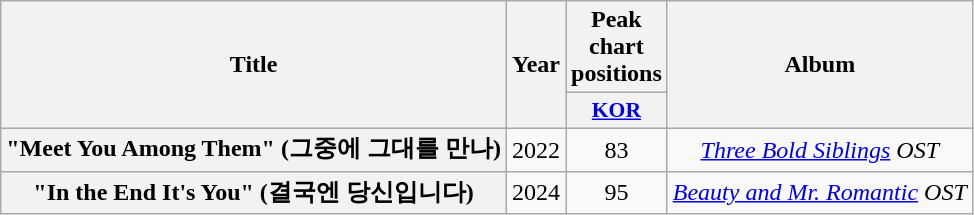<table class="wikitable plainrowheaders" style="text-align:center">
<tr>
<th scope="col" rowspan="2">Title</th>
<th scope="col" rowspan="2">Year</th>
<th scope="col">Peak chart positions</th>
<th scope="col" rowspan="2">Album</th>
</tr>
<tr>
<th scope="col" style="font-size:90%; width:2.5em"><a href='#'>KOR</a><br></th>
</tr>
<tr>
<th scope="row">"Meet You Among Them" (그중에 그대를 만나)</th>
<td>2022</td>
<td>83</td>
<td><em><a href='#'>Three Bold Siblings</a> OST</em></td>
</tr>
<tr>
<th scope="row">"In the End It's You" (결국엔 당신입니다)</th>
<td>2024</td>
<td>95</td>
<td><em><a href='#'>Beauty and Mr. Romantic</a> OST</em></td>
</tr>
</table>
